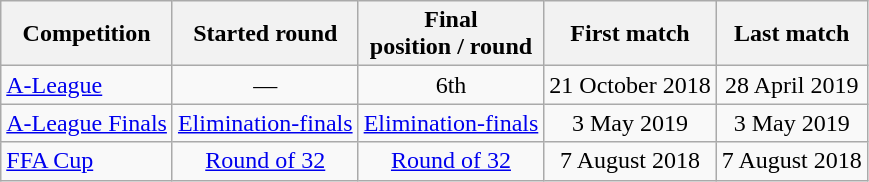<table class="wikitable">
<tr>
<th>Competition</th>
<th>Started round</th>
<th>Final <br>position / round</th>
<th>First match</th>
<th>Last match</th>
</tr>
<tr style="text-align: center">
<td align="left"><a href='#'>A-League</a></td>
<td>—</td>
<td>6th</td>
<td>21 October 2018</td>
<td>28 April 2019</td>
</tr>
<tr style="text-align: center">
<td align=left><a href='#'>A-League Finals</a></td>
<td><a href='#'>Elimination-finals</a></td>
<td><a href='#'>Elimination-finals</a></td>
<td>3 May 2019</td>
<td>3 May 2019</td>
</tr>
<tr style="text-align: center">
<td align=left><a href='#'>FFA Cup</a></td>
<td><a href='#'>Round of 32</a></td>
<td><a href='#'>Round of 32</a></td>
<td>7 August 2018</td>
<td>7 August 2018</td>
</tr>
</table>
